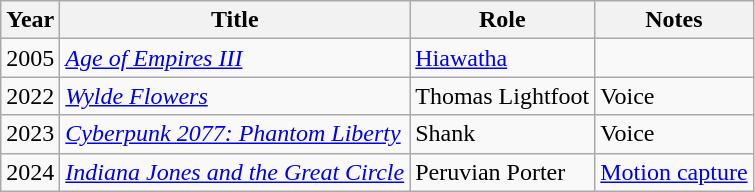<table class="wikitable sortable">
<tr>
<th>Year</th>
<th>Title</th>
<th>Role</th>
<th>Notes</th>
</tr>
<tr>
<td>2005</td>
<td><em><a href='#'>Age of Empires III</a></em></td>
<td><a href='#'>Hiawatha</a></td>
<td></td>
</tr>
<tr>
<td>2022</td>
<td><em><a href='#'>Wylde Flowers</a></em></td>
<td>Thomas Lightfoot</td>
<td>Voice</td>
</tr>
<tr>
<td>2023</td>
<td><em><a href='#'>Cyberpunk 2077: Phantom Liberty</a></em></td>
<td>Shank</td>
<td>Voice</td>
</tr>
<tr>
<td>2024</td>
<td><em><a href='#'>Indiana Jones and the Great Circle</a></em></td>
<td>Peruvian Porter</td>
<td><a href='#'>Motion capture</a></td>
</tr>
</table>
